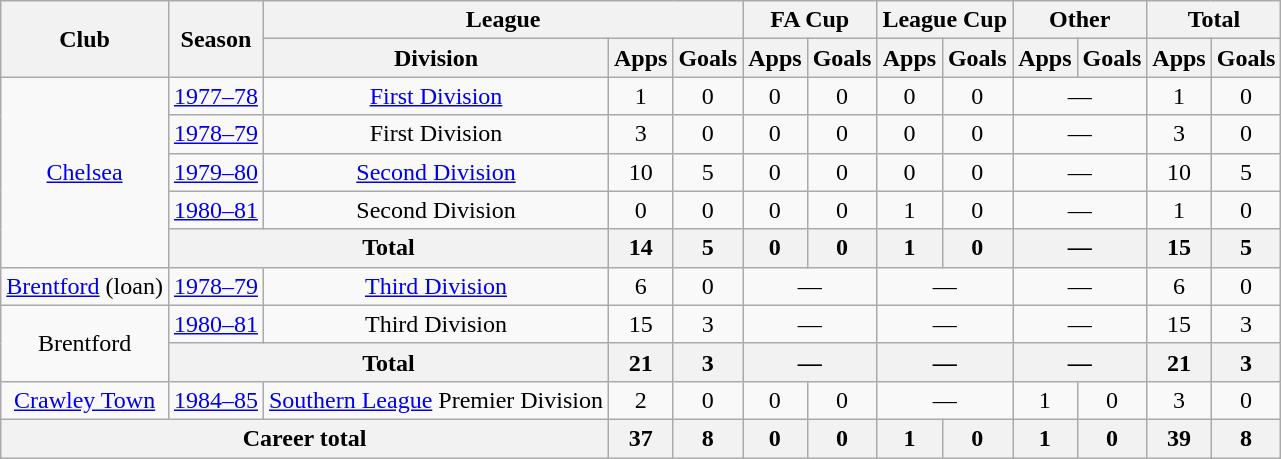<table class="wikitable" style="text-align: center;">
<tr>
<th rowspan="2">Club</th>
<th rowspan="2">Season</th>
<th colspan="3">League</th>
<th colspan="2">FA Cup</th>
<th colspan="2">League Cup</th>
<th colspan="2">Other</th>
<th colspan="2">Total</th>
</tr>
<tr>
<th>Division</th>
<th>Apps</th>
<th>Goals</th>
<th>Apps</th>
<th>Goals</th>
<th>Apps</th>
<th>Goals</th>
<th>Apps</th>
<th>Goals</th>
<th>Apps</th>
<th>Goals</th>
</tr>
<tr>
<td rowspan="5"><a href='#'>Chelsea</a></td>
<td><a href='#'>1977–78</a></td>
<td><a href='#'>First Division</a></td>
<td>1</td>
<td>0</td>
<td>0</td>
<td>0</td>
<td>0</td>
<td>0</td>
<td colspan="2">—</td>
<td>1</td>
<td>0</td>
</tr>
<tr>
<td><a href='#'>1978–79</a></td>
<td>First Division</td>
<td>3</td>
<td>0</td>
<td>0</td>
<td>0</td>
<td>0</td>
<td>0</td>
<td colspan="2">—</td>
<td>3</td>
<td>0</td>
</tr>
<tr>
<td><a href='#'>1979–80</a></td>
<td><a href='#'>Second Division</a></td>
<td>10</td>
<td>5</td>
<td>0</td>
<td>0</td>
<td>0</td>
<td>0</td>
<td colspan="2">—</td>
<td>10</td>
<td>5</td>
</tr>
<tr>
<td><a href='#'>1980–81</a></td>
<td>Second Division</td>
<td>0</td>
<td>0</td>
<td>0</td>
<td>0</td>
<td>1</td>
<td>0</td>
<td colspan="2">—</td>
<td>1</td>
<td>0</td>
</tr>
<tr>
<th colspan="2">Total</th>
<th>14</th>
<th>5</th>
<th>0</th>
<th>0</th>
<th>1</th>
<th>0</th>
<th colspan="2">—</th>
<th>15</th>
<th>5</th>
</tr>
<tr>
<td><a href='#'>Brentford</a> (loan)</td>
<td><a href='#'>1978–79</a></td>
<td><a href='#'>Third Division</a></td>
<td>6</td>
<td>0</td>
<td colspan="2">—</td>
<td colspan="2">—</td>
<td colspan="2">—</td>
<td>6</td>
<td>0</td>
</tr>
<tr>
<td rowspan="2">Brentford</td>
<td><a href='#'>1980–81</a></td>
<td>Third Division</td>
<td>15</td>
<td>3</td>
<td colspan="2">—</td>
<td colspan="2">—</td>
<td colspan="2">—</td>
<td>15</td>
<td>3</td>
</tr>
<tr>
<th colspan="2">Total</th>
<th>21</th>
<th>3</th>
<th colspan="2">—</th>
<th colspan="2">—</th>
<th colspan="2">—</th>
<th>21</th>
<th>3</th>
</tr>
<tr>
<td><a href='#'>Crawley Town</a></td>
<td><a href='#'>1984–85</a></td>
<td><a href='#'>Southern League</a> Premier Division</td>
<td>2</td>
<td>0</td>
<td>0</td>
<td>0</td>
<td colspan="2">—</td>
<td>1</td>
<td>0</td>
<td>3</td>
<td>0</td>
</tr>
<tr>
<th colspan="3">Career total</th>
<th>37</th>
<th>8</th>
<th>0</th>
<th>0</th>
<th>1</th>
<th>0</th>
<th>1</th>
<th>0</th>
<th>39</th>
<th>8</th>
</tr>
</table>
